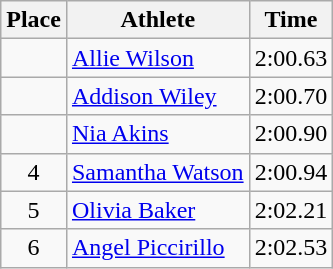<table class="wikitable">
<tr>
<th>Place</th>
<th>Athlete</th>
<th>Time</th>
</tr>
<tr>
<td align=center></td>
<td><a href='#'>Allie Wilson</a></td>
<td>2:00.63</td>
</tr>
<tr>
<td align=center></td>
<td><a href='#'>Addison Wiley</a></td>
<td>2:00.70</td>
</tr>
<tr>
<td align=center></td>
<td><a href='#'>Nia Akins</a></td>
<td>2:00.90</td>
</tr>
<tr>
<td align=center>4</td>
<td><a href='#'>Samantha Watson</a></td>
<td>2:00.94</td>
</tr>
<tr>
<td align=center>5</td>
<td><a href='#'>Olivia Baker</a></td>
<td>2:02.21</td>
</tr>
<tr>
<td align=center>6</td>
<td><a href='#'>Angel Piccirillo</a></td>
<td>2:02.53</td>
</tr>
</table>
